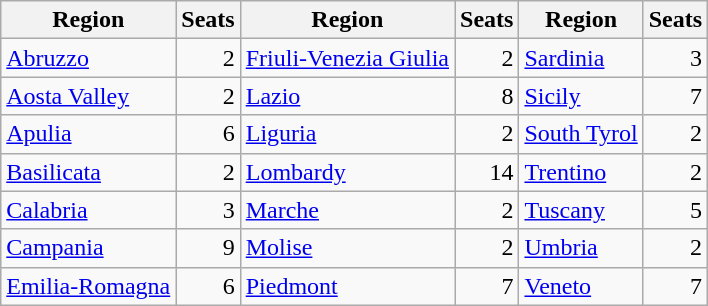<table class=wikitable style=text-align:left>
<tr>
<th>Region</th>
<th>Seats</th>
<th>Region</th>
<th>Seats</th>
<th>Region</th>
<th>Seats</th>
</tr>
<tr>
<td><a href='#'>Abruzzo</a></td>
<td align=right>2</td>
<td><a href='#'>Friuli-Venezia Giulia</a></td>
<td align=right>2</td>
<td><a href='#'>Sardinia</a></td>
<td align=right>3</td>
</tr>
<tr>
<td><a href='#'>Aosta Valley</a></td>
<td align=right>2</td>
<td><a href='#'>Lazio</a></td>
<td align=right>8</td>
<td><a href='#'>Sicily</a></td>
<td align=right>7</td>
</tr>
<tr>
<td><a href='#'>Apulia</a></td>
<td align=right>6</td>
<td><a href='#'>Liguria</a></td>
<td align=right>2</td>
<td><a href='#'>South Tyrol</a></td>
<td align=right>2</td>
</tr>
<tr>
<td><a href='#'>Basilicata</a></td>
<td align=right>2</td>
<td><a href='#'>Lombardy</a></td>
<td align=right>14</td>
<td><a href='#'>Trentino</a></td>
<td align=right>2</td>
</tr>
<tr>
<td><a href='#'>Calabria</a></td>
<td align=right>3</td>
<td><a href='#'>Marche</a></td>
<td align=right>2</td>
<td><a href='#'>Tuscany</a></td>
<td align=right>5</td>
</tr>
<tr>
<td><a href='#'>Campania</a></td>
<td align=right>9</td>
<td><a href='#'>Molise</a></td>
<td align=right>2</td>
<td><a href='#'>Umbria</a></td>
<td align=right>2</td>
</tr>
<tr>
<td><a href='#'>Emilia-Romagna</a></td>
<td align=right>6</td>
<td><a href='#'>Piedmont</a></td>
<td align=right>7</td>
<td><a href='#'>Veneto</a></td>
<td align=right>7</td>
</tr>
</table>
